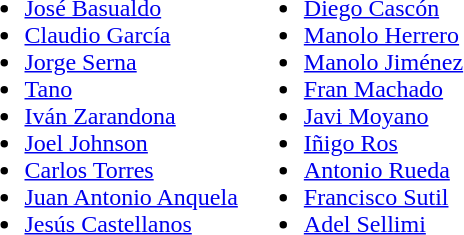<table>
<tr style="vertical-align: top;">
<td><br><ul><li> <a href='#'>José Basualdo</a></li><li> <a href='#'>Claudio García</a></li><li> <a href='#'>Jorge Serna</a></li><li> <a href='#'>Tano</a></li><li> <a href='#'>Iván Zarandona</a></li><li> <a href='#'>Joel Johnson</a></li><li> <a href='#'>Carlos Torres</a></li><li> <a href='#'>Juan Antonio Anquela</a></li><li> <a href='#'>Jesús Castellanos</a></li></ul></td>
<td><br><ul><li> <a href='#'>Diego Cascón</a></li><li> <a href='#'>Manolo Herrero</a></li><li> <a href='#'>Manolo Jiménez</a></li><li> <a href='#'>Fran Machado</a></li><li> <a href='#'>Javi Moyano</a></li><li> <a href='#'>Iñigo Ros</a></li><li> <a href='#'>Antonio Rueda</a></li><li> <a href='#'>Francisco Sutil</a></li><li> <a href='#'>Adel Sellimi</a></li></ul></td>
</tr>
</table>
